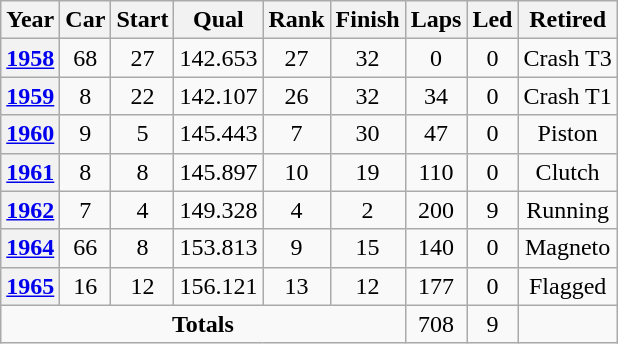<table class="wikitable" style="text-align:center">
<tr>
<th>Year</th>
<th>Car</th>
<th>Start</th>
<th>Qual</th>
<th>Rank</th>
<th>Finish</th>
<th>Laps</th>
<th>Led</th>
<th>Retired</th>
</tr>
<tr>
<th><a href='#'>1958</a></th>
<td>68</td>
<td>27</td>
<td>142.653</td>
<td>27</td>
<td>32</td>
<td>0</td>
<td>0</td>
<td>Crash T3</td>
</tr>
<tr>
<th><a href='#'>1959</a></th>
<td>8</td>
<td>22</td>
<td>142.107</td>
<td>26</td>
<td>32</td>
<td>34</td>
<td>0</td>
<td>Crash T1</td>
</tr>
<tr>
<th><a href='#'>1960</a></th>
<td>9</td>
<td>5</td>
<td>145.443</td>
<td>7</td>
<td>30</td>
<td>47</td>
<td>0</td>
<td>Piston</td>
</tr>
<tr>
<th><a href='#'>1961</a></th>
<td>8</td>
<td>8</td>
<td>145.897</td>
<td>10</td>
<td>19</td>
<td>110</td>
<td>0</td>
<td>Clutch</td>
</tr>
<tr>
<th><a href='#'>1962</a></th>
<td>7</td>
<td>4</td>
<td>149.328</td>
<td>4</td>
<td>2</td>
<td>200</td>
<td>9</td>
<td>Running</td>
</tr>
<tr>
<th><a href='#'>1964</a></th>
<td>66</td>
<td>8</td>
<td>153.813</td>
<td>9</td>
<td>15</td>
<td>140</td>
<td>0</td>
<td>Magneto</td>
</tr>
<tr>
<th><a href='#'>1965</a></th>
<td>16</td>
<td>12</td>
<td>156.121</td>
<td>13</td>
<td>12</td>
<td>177</td>
<td>0</td>
<td>Flagged</td>
</tr>
<tr>
<td colspan=6><strong>Totals</strong></td>
<td>708</td>
<td>9</td>
<td></td>
</tr>
</table>
